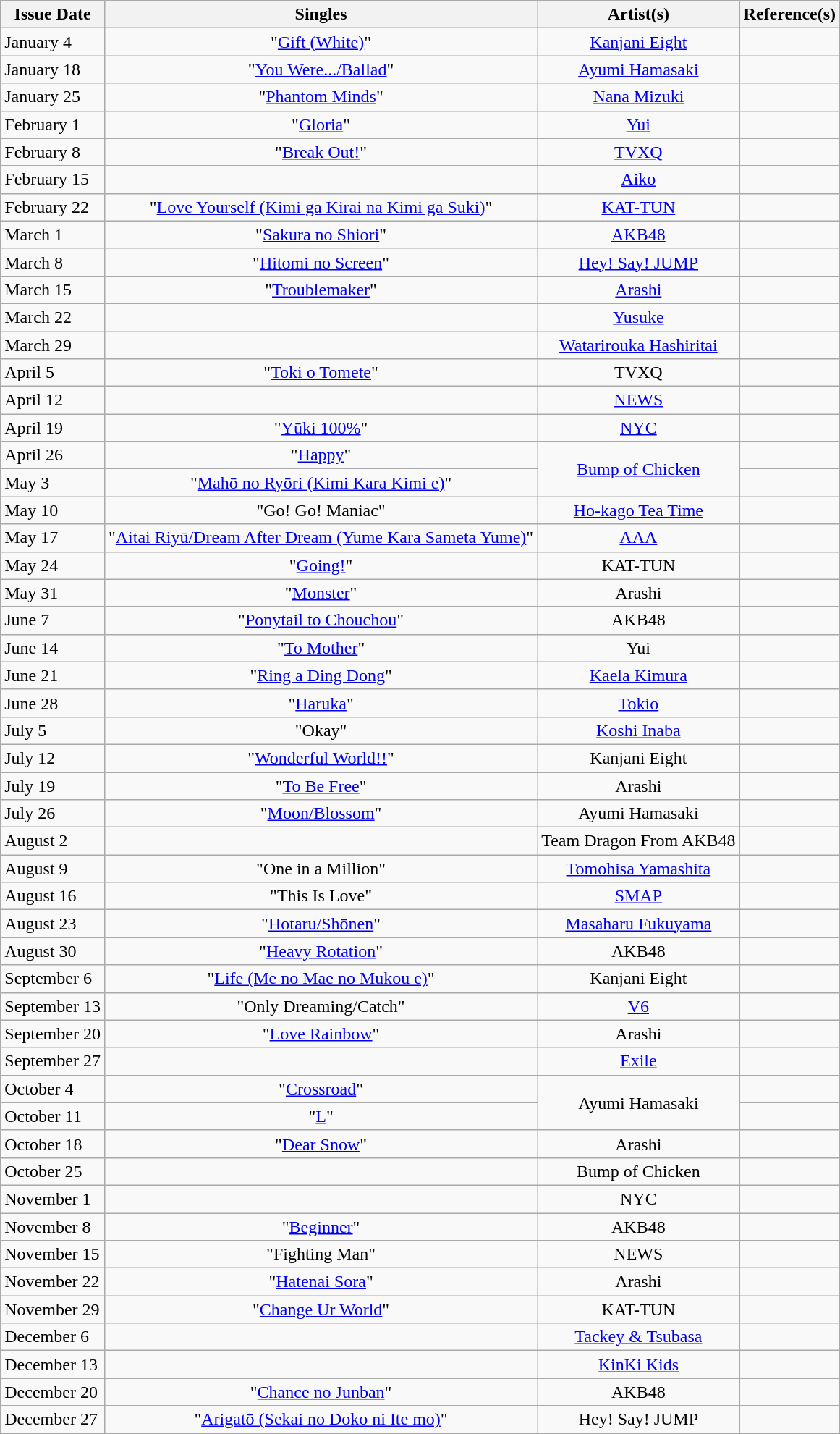<table class="wikitable">
<tr>
<th style="text-align: center;">Issue Date</th>
<th style="text-align: center;">Singles</th>
<th style="text-align: center;">Artist(s)</th>
<th style="text-align: center;">Reference(s)</th>
</tr>
<tr>
<td>January 4</td>
<td style="text-align: center;">"<a href='#'>Gift (White)</a>"</td>
<td style="text-align: center;"><a href='#'>Kanjani Eight</a></td>
<td style="text-align: center;"></td>
</tr>
<tr>
<td>January 18</td>
<td style="text-align: center;">"<a href='#'>You Were.../Ballad</a>"</td>
<td style="text-align: center;"><a href='#'>Ayumi Hamasaki</a></td>
<td style="text-align: center;"></td>
</tr>
<tr>
<td>January 25</td>
<td style="text-align: center;">"<a href='#'>Phantom Minds</a>"</td>
<td style="text-align: center;"><a href='#'>Nana Mizuki</a></td>
<td style="text-align: center;"></td>
</tr>
<tr>
<td>February 1</td>
<td style="text-align: center;">"<a href='#'>Gloria</a>"</td>
<td style="text-align: center;"><a href='#'>Yui</a></td>
<td style="text-align: center;"></td>
</tr>
<tr>
<td>February 8</td>
<td style="text-align: center;">"<a href='#'>Break Out!</a>"</td>
<td style="text-align: center;"><a href='#'>TVXQ</a></td>
<td style="text-align: center;"></td>
</tr>
<tr>
<td>February 15</td>
<td style="text-align: center;"></td>
<td style="text-align: center;"><a href='#'>Aiko</a></td>
<td style="text-align: center;"></td>
</tr>
<tr>
<td>February 22</td>
<td style="text-align: center;">"<a href='#'>Love Yourself (Kimi ga Kirai na Kimi ga Suki)</a>"</td>
<td style="text-align: center;"><a href='#'>KAT-TUN</a></td>
<td style="text-align: center;"></td>
</tr>
<tr>
<td>March 1</td>
<td style="text-align: center;">"<a href='#'>Sakura no Shiori</a>"</td>
<td style="text-align: center;"><a href='#'>AKB48</a></td>
<td style="text-align: center;"></td>
</tr>
<tr>
<td>March 8</td>
<td style="text-align: center;">"<a href='#'>Hitomi no Screen</a>"</td>
<td style="text-align: center;"><a href='#'>Hey! Say! JUMP</a></td>
<td style="text-align: center;"></td>
</tr>
<tr>
<td>March 15</td>
<td style="text-align: center;">"<a href='#'>Troublemaker</a>"</td>
<td style="text-align: center;"><a href='#'>Arashi</a></td>
<td style="text-align: center;"></td>
</tr>
<tr>
<td>March 22</td>
<td style="text-align: center;"></td>
<td style="text-align: center;"><a href='#'>Yusuke</a></td>
<td style="text-align: center;"></td>
</tr>
<tr>
<td>March 29</td>
<td style="text-align: center;"></td>
<td style="text-align: center;"><a href='#'>Watarirouka Hashiritai</a></td>
<td style="text-align: center;"></td>
</tr>
<tr>
<td>April 5</td>
<td style="text-align: center;">"<a href='#'>Toki o Tomete</a>"</td>
<td style="text-align: center;">TVXQ</td>
<td style="text-align: center;"></td>
</tr>
<tr>
<td>April 12</td>
<td style="text-align: center;"></td>
<td style="text-align: center;"><a href='#'>NEWS</a></td>
<td style="text-align: center;"></td>
</tr>
<tr>
<td>April 19</td>
<td style="text-align: center;">"<a href='#'>Yūki 100%</a>"</td>
<td style="text-align: center;"><a href='#'>NYC</a></td>
<td style="text-align: center;"></td>
</tr>
<tr>
<td>April 26</td>
<td style="text-align: center;">"<a href='#'>Happy</a>"</td>
<td style="text-align: center;" rowspan="2"><a href='#'>Bump of Chicken</a></td>
<td style="text-align: center;"></td>
</tr>
<tr>
<td>May 3</td>
<td style="text-align: center;">"<a href='#'>Mahō no Ryōri (Kimi Kara Kimi e)</a>"</td>
<td style="text-align: center;"></td>
</tr>
<tr>
<td>May 10</td>
<td style="text-align: center;">"Go! Go! Maniac"</td>
<td style="text-align: center;"><a href='#'>Ho-kago Tea Time</a></td>
<td style="text-align: center;"></td>
</tr>
<tr>
<td>May 17</td>
<td style="text-align: center;">"<a href='#'>Aitai Riyū/Dream After Dream (Yume Kara Sameta Yume)</a>"</td>
<td style="text-align: center;"><a href='#'>AAA</a></td>
<td style="text-align: center;"></td>
</tr>
<tr>
<td>May 24</td>
<td style="text-align: center;">"<a href='#'>Going!</a>"</td>
<td style="text-align: center;">KAT-TUN</td>
<td style="text-align: center;"></td>
</tr>
<tr>
<td>May 31</td>
<td style="text-align: center;">"<a href='#'>Monster</a>"</td>
<td style="text-align: center;">Arashi</td>
<td style="text-align: center;"></td>
</tr>
<tr>
<td>June 7</td>
<td style="text-align: center;">"<a href='#'>Ponytail to Chouchou</a>"</td>
<td style="text-align: center;">AKB48</td>
<td style="text-align: center;"></td>
</tr>
<tr>
<td>June 14</td>
<td style="text-align: center;">"<a href='#'>To Mother</a>"</td>
<td style="text-align: center;">Yui</td>
<td style="text-align: center;"></td>
</tr>
<tr>
<td>June 21</td>
<td style="text-align: center;">"<a href='#'>Ring a Ding Dong</a>"</td>
<td style="text-align: center;"><a href='#'>Kaela Kimura</a></td>
<td style="text-align: center;"></td>
</tr>
<tr>
<td>June 28</td>
<td style="text-align: center;">"<a href='#'>Haruka</a>"</td>
<td style="text-align: center;"><a href='#'>Tokio</a></td>
<td style="text-align: center;"></td>
</tr>
<tr>
<td>July 5</td>
<td style="text-align: center;">"Okay"</td>
<td style="text-align: center;"><a href='#'>Koshi Inaba</a></td>
<td style="text-align: center;"></td>
</tr>
<tr>
<td>July 12</td>
<td style="text-align: center;">"<a href='#'>Wonderful World!!</a>"</td>
<td style="text-align: center;">Kanjani Eight</td>
<td style="text-align: center;"></td>
</tr>
<tr>
<td>July 19</td>
<td style="text-align: center;">"<a href='#'>To Be Free</a>"</td>
<td style="text-align: center;">Arashi</td>
<td style="text-align: center;"></td>
</tr>
<tr>
<td>July 26</td>
<td style="text-align: center;">"<a href='#'>Moon/Blossom</a>"</td>
<td style="text-align: center;">Ayumi Hamasaki</td>
<td style="text-align: center;"></td>
</tr>
<tr>
<td>August 2</td>
<td style="text-align: center;"></td>
<td style="text-align: center;">Team Dragon From AKB48</td>
<td style="text-align: center;"></td>
</tr>
<tr>
<td>August 9</td>
<td style="text-align: center;">"One in a Million"</td>
<td style="text-align: center;"><a href='#'>Tomohisa Yamashita</a></td>
<td style="text-align: center;"></td>
</tr>
<tr>
<td>August 16</td>
<td style="text-align: center;">"This Is Love"</td>
<td style="text-align: center;"><a href='#'>SMAP</a></td>
<td style="text-align: center;"></td>
</tr>
<tr>
<td>August 23</td>
<td style="text-align: center;">"<a href='#'>Hotaru/Shōnen</a>"</td>
<td style="text-align: center;"><a href='#'>Masaharu Fukuyama</a></td>
<td style="text-align: center;"></td>
</tr>
<tr>
<td>August 30</td>
<td style="text-align: center;">"<a href='#'>Heavy Rotation</a>"</td>
<td style="text-align: center;">AKB48</td>
<td style="text-align: center;"></td>
</tr>
<tr>
<td>September 6</td>
<td style="text-align: center;">"<a href='#'>Life (Me no Mae no Mukou e)</a>"</td>
<td style="text-align: center;">Kanjani Eight</td>
<td style="text-align: center;"></td>
</tr>
<tr>
<td>September 13</td>
<td style="text-align: center;">"Only Dreaming/Catch"</td>
<td style="text-align: center;"><a href='#'>V6</a></td>
<td style="text-align: center;"></td>
</tr>
<tr>
<td>September 20</td>
<td style="text-align: center;">"<a href='#'>Love Rainbow</a>"</td>
<td style="text-align: center;">Arashi</td>
<td style="text-align: center;"></td>
</tr>
<tr>
<td>September 27</td>
<td style="text-align: center;"></td>
<td style="text-align: center;"><a href='#'>Exile</a></td>
<td style="text-align: center;"></td>
</tr>
<tr>
<td>October 4</td>
<td style="text-align: center;">"<a href='#'>Crossroad</a>"</td>
<td style="text-align: center;" rowspan="2">Ayumi Hamasaki</td>
<td style="text-align: center;"></td>
</tr>
<tr>
<td>October 11</td>
<td style="text-align: center;">"<a href='#'>L</a>"</td>
<td style="text-align: center;"></td>
</tr>
<tr>
<td>October 18</td>
<td style="text-align: center;">"<a href='#'>Dear Snow</a>"</td>
<td style="text-align: center;">Arashi</td>
<td style="text-align: center;"></td>
</tr>
<tr>
<td>October 25</td>
<td style="text-align: center;"></td>
<td style="text-align: center;">Bump of Chicken</td>
<td style="text-align: center;"></td>
</tr>
<tr>
<td>November 1</td>
<td style="text-align: center;"></td>
<td style="text-align: center;">NYC</td>
<td style="text-align: center;"></td>
</tr>
<tr>
<td>November 8</td>
<td style="text-align: center;">"<a href='#'>Beginner</a>"</td>
<td style="text-align: center;">AKB48</td>
<td style="text-align: center;"></td>
</tr>
<tr>
<td>November 15</td>
<td style="text-align: center;">"Fighting Man"</td>
<td style="text-align: center;">NEWS</td>
<td style="text-align: center;"></td>
</tr>
<tr>
<td>November 22</td>
<td style="text-align: center;">"<a href='#'>Hatenai Sora</a>"</td>
<td style="text-align: center;">Arashi</td>
<td style="text-align: center;"></td>
</tr>
<tr>
<td>November 29</td>
<td style="text-align: center;">"<a href='#'>Change Ur World</a>"</td>
<td style="text-align: center;">KAT-TUN</td>
<td style="text-align: center;"></td>
</tr>
<tr>
<td>December 6</td>
<td style="text-align: center;"></td>
<td style="text-align: center;"><a href='#'>Tackey & Tsubasa</a></td>
<td style="text-align: center;"></td>
</tr>
<tr>
<td>December 13</td>
<td style="text-align: center;"></td>
<td style="text-align: center;"><a href='#'>KinKi Kids</a></td>
<td style="text-align: center;"></td>
</tr>
<tr>
<td>December 20</td>
<td style="text-align: center;">"<a href='#'>Chance no Junban</a>"</td>
<td style="text-align: center;">AKB48</td>
<td style="text-align: center;"></td>
</tr>
<tr>
<td>December 27</td>
<td style="text-align: center;">"<a href='#'>Arigatō (Sekai no Doko ni Ite mo)</a>"</td>
<td style="text-align: center;">Hey! Say! JUMP</td>
<td style="text-align: center;"></td>
</tr>
</table>
